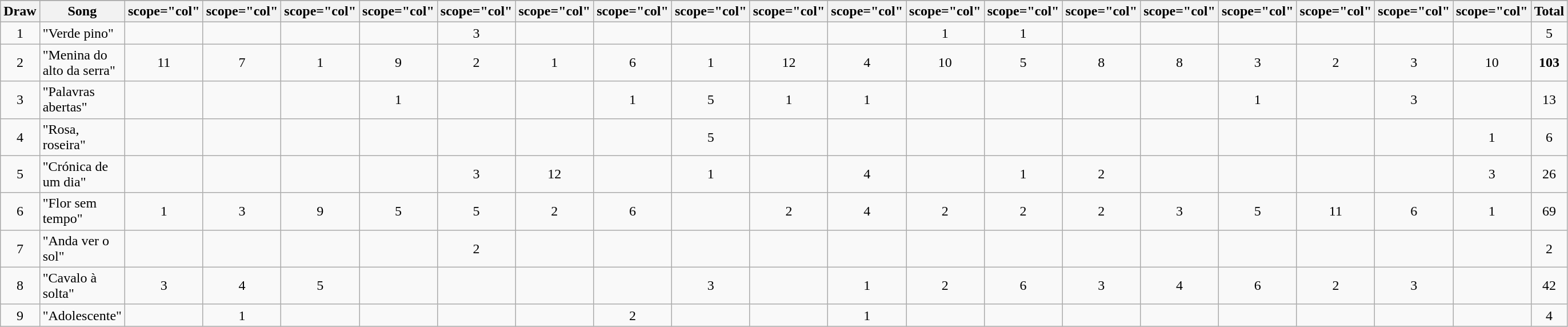<table class="wikitable plainrowheaders" style="margin: 1em auto 1em auto; text-align:center;">
<tr>
</tr>
<tr>
<th scope="col">Draw</th>
<th scope="col">Song</th>
<th>scope="col" </th>
<th>scope="col" </th>
<th>scope="col" </th>
<th>scope="col" </th>
<th>scope="col" </th>
<th>scope="col" </th>
<th>scope="col" </th>
<th>scope="col" </th>
<th>scope="col" </th>
<th>scope="col" </th>
<th>scope="col" </th>
<th>scope="col" </th>
<th>scope="col" </th>
<th>scope="col" </th>
<th>scope="col" </th>
<th>scope="col" </th>
<th>scope="col" </th>
<th>scope="col" </th>
<th scope="col">Total</th>
</tr>
<tr>
<td>1</td>
<td align="left">"Verde pino"</td>
<td></td>
<td></td>
<td></td>
<td></td>
<td>3</td>
<td></td>
<td></td>
<td></td>
<td></td>
<td></td>
<td>1</td>
<td>1</td>
<td></td>
<td></td>
<td></td>
<td></td>
<td></td>
<td></td>
<td>5</td>
</tr>
<tr>
<td>2</td>
<td align="left">"Menina do alto da serra"</td>
<td>11</td>
<td>7</td>
<td>1</td>
<td>9</td>
<td>2</td>
<td>1</td>
<td>6</td>
<td>1</td>
<td>12</td>
<td>4</td>
<td>10</td>
<td>5</td>
<td>8</td>
<td>8</td>
<td>3</td>
<td>2</td>
<td>3</td>
<td>10</td>
<td><strong>103</strong></td>
</tr>
<tr>
<td>3</td>
<td align="left">"Palavras abertas"</td>
<td></td>
<td></td>
<td></td>
<td>1</td>
<td></td>
<td></td>
<td>1</td>
<td>5</td>
<td>1</td>
<td>1</td>
<td></td>
<td></td>
<td></td>
<td></td>
<td>1</td>
<td></td>
<td>3</td>
<td></td>
<td>13</td>
</tr>
<tr>
<td>4</td>
<td align="left">"Rosa, roseira"</td>
<td></td>
<td></td>
<td></td>
<td></td>
<td></td>
<td></td>
<td></td>
<td>5</td>
<td></td>
<td></td>
<td></td>
<td></td>
<td></td>
<td></td>
<td></td>
<td></td>
<td></td>
<td>1</td>
<td>6</td>
</tr>
<tr>
<td>5</td>
<td align="left">"Crónica de um dia"</td>
<td></td>
<td></td>
<td></td>
<td></td>
<td>3</td>
<td>12</td>
<td></td>
<td>1</td>
<td></td>
<td>4</td>
<td></td>
<td>1</td>
<td>2</td>
<td></td>
<td></td>
<td></td>
<td></td>
<td>3</td>
<td>26</td>
</tr>
<tr>
<td>6</td>
<td align="left">"Flor sem tempo"</td>
<td>1</td>
<td>3</td>
<td>9</td>
<td>5</td>
<td>5</td>
<td>2</td>
<td>6</td>
<td></td>
<td>2</td>
<td>4</td>
<td>2</td>
<td>2</td>
<td>2</td>
<td>3</td>
<td>5</td>
<td>11</td>
<td>6</td>
<td>1</td>
<td>69</td>
</tr>
<tr>
<td>7</td>
<td align="left">"Anda ver o sol"</td>
<td></td>
<td></td>
<td></td>
<td></td>
<td>2</td>
<td></td>
<td></td>
<td></td>
<td></td>
<td></td>
<td></td>
<td></td>
<td></td>
<td></td>
<td></td>
<td></td>
<td></td>
<td></td>
<td>2</td>
</tr>
<tr>
<td>8</td>
<td align="left">"Cavalo à solta"</td>
<td>3</td>
<td>4</td>
<td>5</td>
<td></td>
<td></td>
<td></td>
<td></td>
<td>3</td>
<td></td>
<td>1</td>
<td>2</td>
<td>6</td>
<td>3</td>
<td>4</td>
<td>6</td>
<td>2</td>
<td>3</td>
<td></td>
<td>42</td>
</tr>
<tr>
<td>9</td>
<td align="left">"Adolescente"</td>
<td></td>
<td>1</td>
<td></td>
<td></td>
<td></td>
<td></td>
<td>2</td>
<td></td>
<td></td>
<td>1</td>
<td></td>
<td></td>
<td></td>
<td></td>
<td></td>
<td></td>
<td></td>
<td></td>
<td>4</td>
</tr>
</table>
